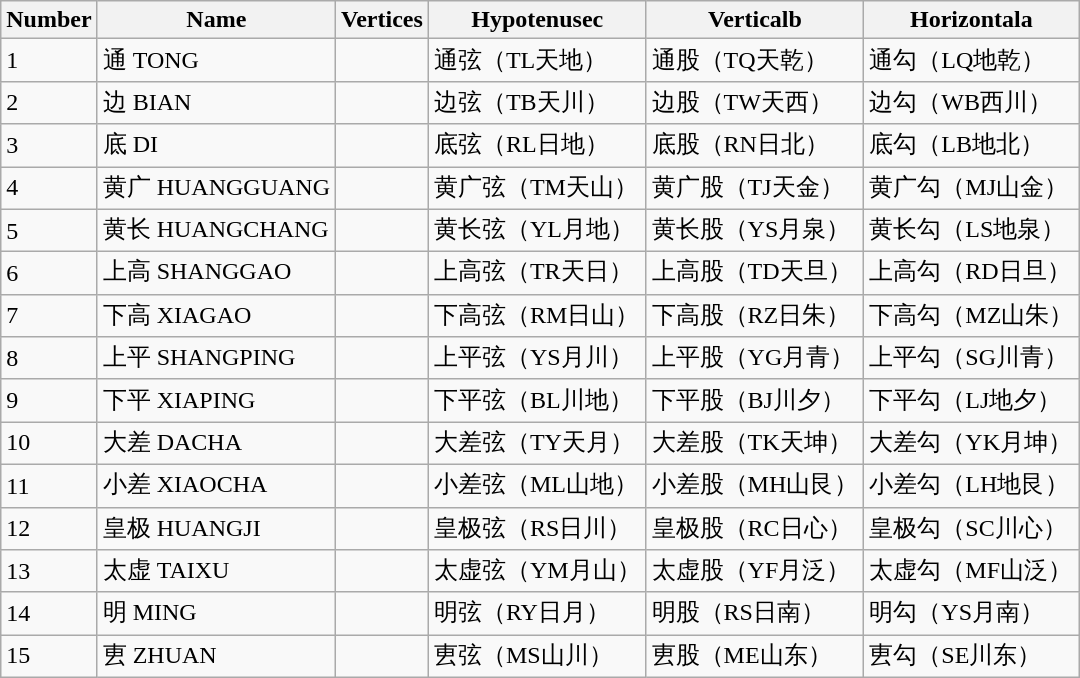<table class="wikitable" border="1">
<tr>
<th>Number</th>
<th>Name</th>
<th>Vertices</th>
<th>Hypotenusec</th>
<th>Verticalb</th>
<th>Horizontala</th>
</tr>
<tr>
<td>1</td>
<td>通 TONG</td>
<td></td>
<td>通弦（TL天地）</td>
<td>通股（TQ天乾）</td>
<td>通勾（LQ地乾）</td>
</tr>
<tr>
<td>2</td>
<td>边 BIAN</td>
<td></td>
<td>边弦（TB天川）</td>
<td>边股（TW天西）</td>
<td>边勾（WB西川）</td>
</tr>
<tr>
<td>3</td>
<td>底 DI</td>
<td></td>
<td>底弦（RL日地）</td>
<td>底股（RN日北）</td>
<td>底勾（LB地北）</td>
</tr>
<tr>
<td>4</td>
<td>黄广 HUANGGUANG</td>
<td></td>
<td>黄广弦（TM天山）</td>
<td>黄广股（TJ天金）</td>
<td>黄广勾（MJ山金）</td>
</tr>
<tr>
<td>5</td>
<td>黄长 HUANGCHANG</td>
<td></td>
<td>黄长弦（YL月地）</td>
<td>黄长股（YS月泉）</td>
<td>黄长勾（LS地泉）</td>
</tr>
<tr>
<td>6</td>
<td>上高 SHANGGAO</td>
<td></td>
<td>上高弦（TR天日）</td>
<td>上高股（TD天旦）</td>
<td>上高勾（RD日旦）</td>
</tr>
<tr>
<td>7</td>
<td>下高 XIAGAO</td>
<td></td>
<td>下高弦（RM日山）</td>
<td>下高股（RZ日朱）</td>
<td>下高勾（MZ山朱）</td>
</tr>
<tr>
<td>8</td>
<td>上平 SHANGPING</td>
<td></td>
<td>上平弦（YS月川）</td>
<td>上平股（YG月青）</td>
<td>上平勾（SG川青）</td>
</tr>
<tr>
<td>9</td>
<td>下平 XIAPING</td>
<td></td>
<td>下平弦（BL川地）</td>
<td>下平股（BJ川夕）</td>
<td>下平勾（LJ地夕）</td>
</tr>
<tr>
<td>10</td>
<td>大差 DACHA</td>
<td></td>
<td>大差弦（TY天月）</td>
<td>大差股（TK天坤）</td>
<td>大差勾（YK月坤）</td>
</tr>
<tr>
<td>11</td>
<td>小差 XIAOCHA</td>
<td></td>
<td>小差弦（ML山地）</td>
<td>小差股（MH山艮）</td>
<td>小差勾（LH地艮）</td>
</tr>
<tr>
<td>12</td>
<td>皇极 HUANGJI</td>
<td></td>
<td>皇极弦（RS日川）</td>
<td>皇极股（RC日心）</td>
<td>皇极勾（SC川心）</td>
</tr>
<tr>
<td>13</td>
<td>太虚 TAIXU</td>
<td></td>
<td>太虚弦（YM月山）</td>
<td>太虚股（YF月泛）</td>
<td>太虚勾（MF山泛）</td>
</tr>
<tr>
<td>14</td>
<td>明 MING</td>
<td></td>
<td>明弦（RY日月）</td>
<td>明股（RS日南）</td>
<td>明勾（YS月南）</td>
</tr>
<tr>
<td>15</td>
<td>叀 ZHUAN</td>
<td></td>
<td>叀弦（MS山川）</td>
<td>叀股（ME山东）</td>
<td>叀勾（SE川东）</td>
</tr>
</table>
